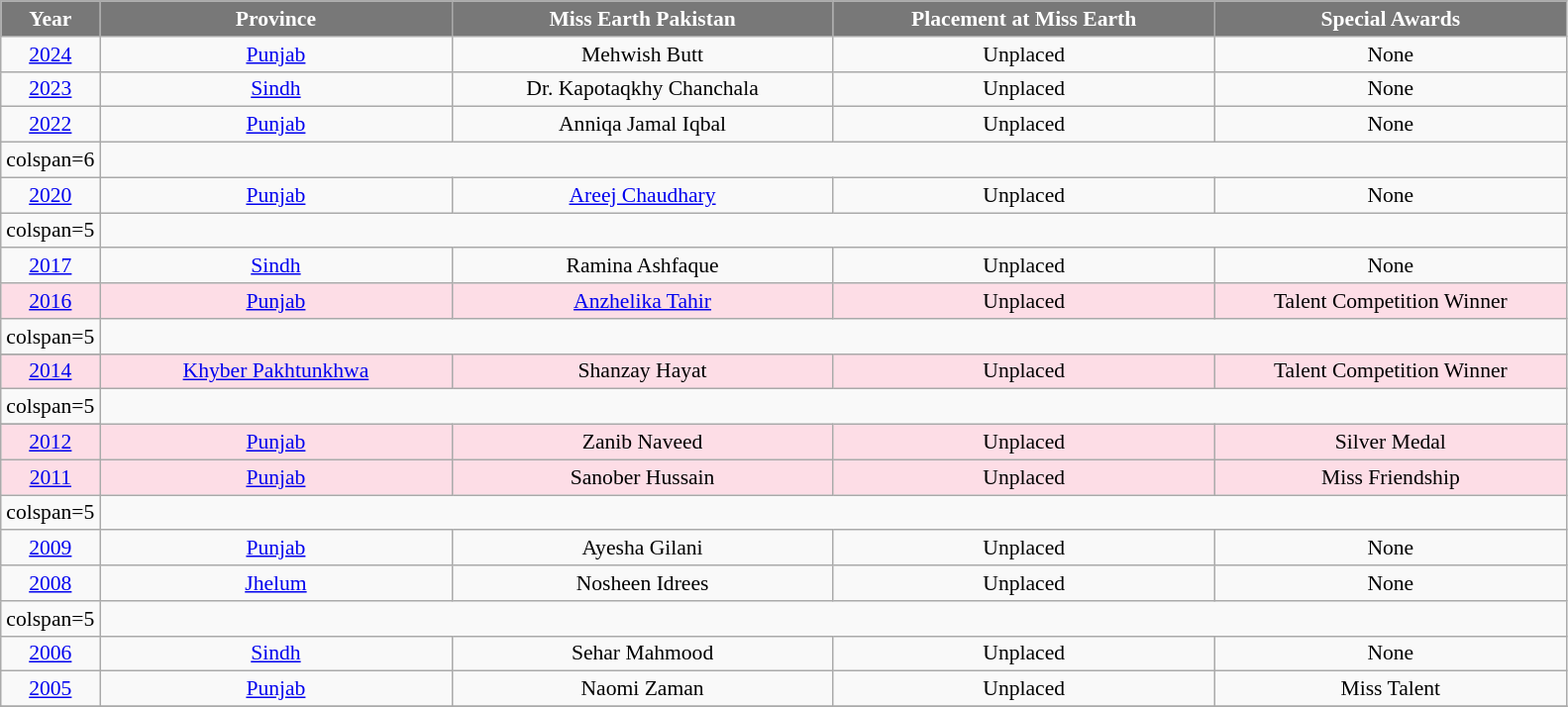<table class="wikitable" style="font-size: 90%; text-align:center">
<tr>
<th width="60" style="background-color:#787878;color:#FFFFFF;">Year</th>
<th width="230" style="background-color:#787878;color:#FFFFFF;">Province</th>
<th width="250" style="background-color:#787878;color:#FFFFFF;">Miss Earth Pakistan</th>
<th width="250" style="background-color:#787878;color:#FFFFFF;">Placement at Miss Earth</th>
<th width="230" style="background-color:#787878;color:#FFFFFF;">Special Awards</th>
</tr>
<tr>
<td><a href='#'>2024</a></td>
<td><a href='#'>Punjab</a></td>
<td>Mehwish Butt</td>
<td>Unplaced</td>
<td>None</td>
</tr>
<tr>
<td><a href='#'>2023</a></td>
<td><a href='#'>Sindh</a></td>
<td>Dr. Kapotaqkhy Chanchala</td>
<td>Unplaced</td>
<td>None</td>
</tr>
<tr>
<td><a href='#'>2022</a></td>
<td><a href='#'>Punjab</a></td>
<td>Anniqa Jamal Iqbal</td>
<td>Unplaced</td>
<td>None</td>
</tr>
<tr>
<td>colspan=6 </td>
</tr>
<tr>
<td><a href='#'>2020</a></td>
<td><a href='#'>Punjab</a></td>
<td><a href='#'>Areej Chaudhary</a></td>
<td>Unplaced</td>
<td>None</td>
</tr>
<tr>
<td>colspan=5 </td>
</tr>
<tr>
<td><a href='#'>2017</a></td>
<td><a href='#'>Sindh</a></td>
<td>Ramina Ashfaque</td>
<td>Unplaced</td>
<td>None</td>
</tr>
<tr style="background-color:#FDDDE6;">
<td><a href='#'>2016</a></td>
<td><a href='#'>Punjab</a></td>
<td><a href='#'>Anzhelika Tahir</a></td>
<td>Unplaced</td>
<td>Talent Competition Winner</td>
</tr>
<tr>
<td>colspan=5 </td>
</tr>
<tr>
</tr>
<tr style="background-color:#FDDDE6;">
<td><a href='#'>2014</a></td>
<td><a href='#'>Khyber Pakhtunkhwa</a></td>
<td>Shanzay Hayat</td>
<td>Unplaced</td>
<td>Talent Competition Winner</td>
</tr>
<tr>
<td>colspan=5 </td>
</tr>
<tr>
</tr>
<tr style="background-color:#FDDDE6;">
<td><a href='#'>2012</a></td>
<td><a href='#'>Punjab</a></td>
<td>Zanib Naveed</td>
<td>Unplaced</td>
<td>Silver Medal</td>
</tr>
<tr style="background-color:#FDDDE6;">
<td><a href='#'>2011</a></td>
<td><a href='#'>Punjab</a></td>
<td>Sanober Hussain</td>
<td>Unplaced</td>
<td>Miss Friendship</td>
</tr>
<tr>
<td>colspan=5 </td>
</tr>
<tr>
<td><a href='#'>2009</a></td>
<td><a href='#'>Punjab</a></td>
<td>Ayesha Gilani</td>
<td>Unplaced</td>
<td>None</td>
</tr>
<tr>
<td><a href='#'>2008</a></td>
<td><a href='#'>Jhelum</a></td>
<td>Nosheen Idrees</td>
<td>Unplaced</td>
<td>None</td>
</tr>
<tr>
<td>colspan=5 </td>
</tr>
<tr>
<td><a href='#'>2006</a></td>
<td><a href='#'>Sindh</a></td>
<td>Sehar Mahmood</td>
<td>Unplaced</td>
<td>None</td>
</tr>
<tr>
<td><a href='#'>2005</a></td>
<td><a href='#'>Punjab</a></td>
<td>Naomi Zaman</td>
<td>Unplaced</td>
<td>Miss Talent</td>
</tr>
<tr>
</tr>
</table>
